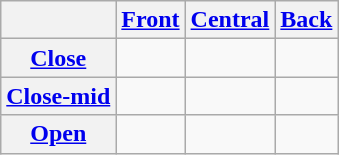<table class="wikitable" style="text-align:center">
<tr>
<th></th>
<th><a href='#'>Front</a></th>
<th><a href='#'>Central</a></th>
<th><a href='#'>Back</a></th>
</tr>
<tr>
<th><a href='#'>Close</a></th>
<td> </td>
<td> </td>
<td> </td>
</tr>
<tr>
<th><a href='#'>Close-mid</a></th>
<td> </td>
<td></td>
<td> </td>
</tr>
<tr>
<th><a href='#'>Open</a></th>
<td></td>
<td> </td>
<td></td>
</tr>
</table>
